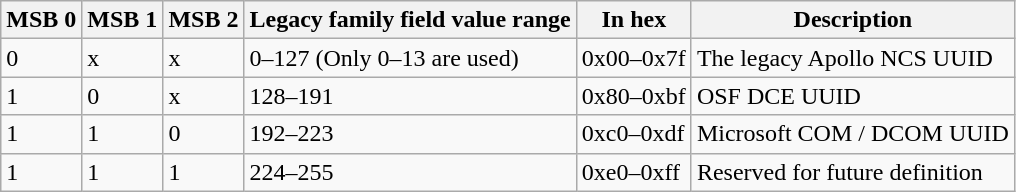<table class="wikitable">
<tr>
<th>MSB 0</th>
<th>MSB 1</th>
<th>MSB 2</th>
<th>Legacy family field value range</th>
<th>In hex</th>
<th>Description</th>
</tr>
<tr>
<td>0</td>
<td>x</td>
<td>x</td>
<td>0–127 (Only 0–13 are used)</td>
<td>0x00–0x7f</td>
<td>The legacy Apollo NCS UUID</td>
</tr>
<tr>
<td>1</td>
<td>0</td>
<td>x</td>
<td>128–191</td>
<td>0x80–0xbf</td>
<td>OSF DCE UUID</td>
</tr>
<tr>
<td>1</td>
<td>1</td>
<td>0</td>
<td>192–223</td>
<td>0xc0–0xdf</td>
<td>Microsoft COM / DCOM UUID</td>
</tr>
<tr>
<td>1</td>
<td>1</td>
<td>1</td>
<td>224–255</td>
<td>0xe0–0xff</td>
<td>Reserved for future definition</td>
</tr>
</table>
